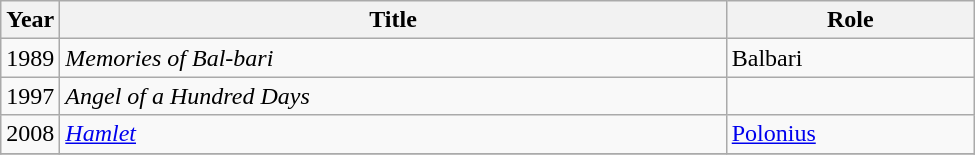<table class="wikitable" style="width:650px">
<tr>
<th width=10>Year</th>
<th>Title</th>
<th>Role</th>
</tr>
<tr>
<td>1989</td>
<td><em>Memories of Bal-bari</em></td>
<td>Balbari</td>
</tr>
<tr>
<td>1997</td>
<td><em>Angel of a Hundred Days</em></td>
<td></td>
</tr>
<tr>
<td>2008</td>
<td><em><a href='#'>Hamlet</a></em></td>
<td><a href='#'>Polonius</a></td>
</tr>
<tr>
</tr>
</table>
